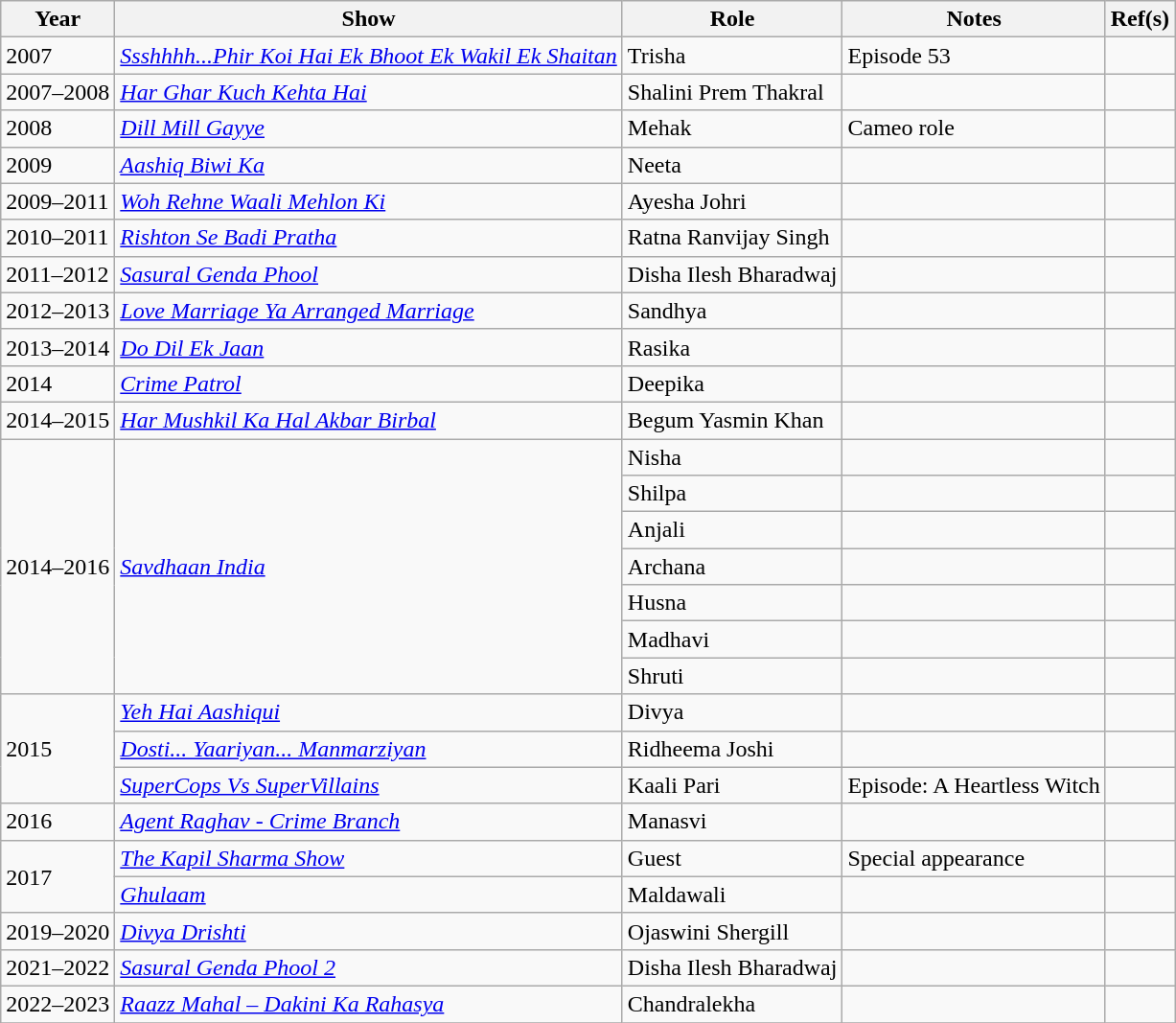<table class="wikitable">
<tr>
<th>Year</th>
<th>Show</th>
<th>Role</th>
<th>Notes</th>
<th>Ref(s)</th>
</tr>
<tr>
<td>2007</td>
<td><em><a href='#'>Ssshhhh...Phir Koi Hai Ek Bhoot Ek Wakil Ek Shaitan</a></em></td>
<td>Trisha</td>
<td>Episode 53</td>
<td></td>
</tr>
<tr>
<td>2007–2008</td>
<td><em><a href='#'>Har Ghar Kuch Kehta Hai</a></em></td>
<td>Shalini Prem Thakral</td>
<td></td>
<td></td>
</tr>
<tr>
<td>2008</td>
<td><em><a href='#'>Dill Mill Gayye</a></em></td>
<td>Mehak</td>
<td>Cameo role</td>
<td></td>
</tr>
<tr>
<td>2009</td>
<td><em><a href='#'>Aashiq Biwi Ka</a></em></td>
<td>Neeta</td>
<td></td>
<td></td>
</tr>
<tr>
<td>2009–2011</td>
<td><em><a href='#'>Woh Rehne Waali Mehlon Ki</a></em></td>
<td>Ayesha Johri</td>
<td></td>
<td></td>
</tr>
<tr>
<td>2010–2011</td>
<td><em><a href='#'>Rishton Se Badi Pratha</a></em></td>
<td>Ratna Ranvijay Singh</td>
<td></td>
<td></td>
</tr>
<tr>
<td>2011–2012</td>
<td><em><a href='#'>Sasural Genda Phool</a></em></td>
<td>Disha Ilesh Bharadwaj</td>
<td></td>
<td></td>
</tr>
<tr>
<td>2012–2013</td>
<td><em><a href='#'>Love Marriage Ya Arranged Marriage</a></em></td>
<td>Sandhya</td>
<td></td>
<td></td>
</tr>
<tr>
<td>2013–2014</td>
<td><em><a href='#'>Do Dil Ek Jaan</a></em></td>
<td>Rasika</td>
<td></td>
<td></td>
</tr>
<tr>
<td>2014</td>
<td><em><a href='#'>Crime Patrol</a></em></td>
<td>Deepika</td>
<td></td>
<td></td>
</tr>
<tr>
<td>2014–2015</td>
<td><em><a href='#'>Har Mushkil Ka Hal Akbar Birbal</a></em></td>
<td>Begum Yasmin Khan</td>
<td></td>
<td></td>
</tr>
<tr>
<td rowspan="7">2014–2016</td>
<td rowspan="7"><em><a href='#'>Savdhaan India</a></em></td>
<td>Nisha</td>
<td></td>
<td></td>
</tr>
<tr>
<td>Shilpa</td>
<td></td>
<td></td>
</tr>
<tr>
<td>Anjali</td>
<td></td>
<td></td>
</tr>
<tr>
<td>Archana</td>
<td></td>
<td></td>
</tr>
<tr>
<td>Husna</td>
<td></td>
<td></td>
</tr>
<tr>
<td>Madhavi</td>
<td></td>
<td></td>
</tr>
<tr>
<td>Shruti</td>
<td></td>
<td></td>
</tr>
<tr>
<td rowspan="3">2015</td>
<td><em><a href='#'>Yeh Hai Aashiqui</a></em></td>
<td>Divya</td>
<td></td>
<td></td>
</tr>
<tr>
<td><em><a href='#'>Dosti... Yaariyan... Manmarziyan</a></em></td>
<td>Ridheema Joshi</td>
<td></td>
<td></td>
</tr>
<tr>
<td><em><a href='#'>SuperCops Vs SuperVillains</a></em></td>
<td>Kaali Pari</td>
<td>Episode: A Heartless Witch</td>
<td></td>
</tr>
<tr>
<td>2016</td>
<td><em><a href='#'>Agent Raghav - Crime Branch</a></em></td>
<td>Manasvi</td>
<td></td>
<td></td>
</tr>
<tr>
<td rowspan="2">2017</td>
<td><em><a href='#'>The Kapil Sharma Show</a></em></td>
<td>Guest</td>
<td>Special appearance</td>
<td></td>
</tr>
<tr>
<td><em><a href='#'>Ghulaam</a></em></td>
<td>Maldawali</td>
<td></td>
<td></td>
</tr>
<tr>
<td>2019–2020</td>
<td><em><a href='#'>Divya Drishti</a></em></td>
<td>Ojaswini Shergill</td>
<td></td>
<td></td>
</tr>
<tr>
<td>2021–2022</td>
<td><em><a href='#'>Sasural Genda Phool 2</a></em></td>
<td>Disha Ilesh Bharadwaj</td>
<td></td>
<td></td>
</tr>
<tr>
<td>2022–2023</td>
<td><em><a href='#'>Raazz Mahal – Dakini Ka Rahasya</a></em></td>
<td>Chandralekha</td>
<td></td>
<td></td>
</tr>
<tr>
</tr>
</table>
